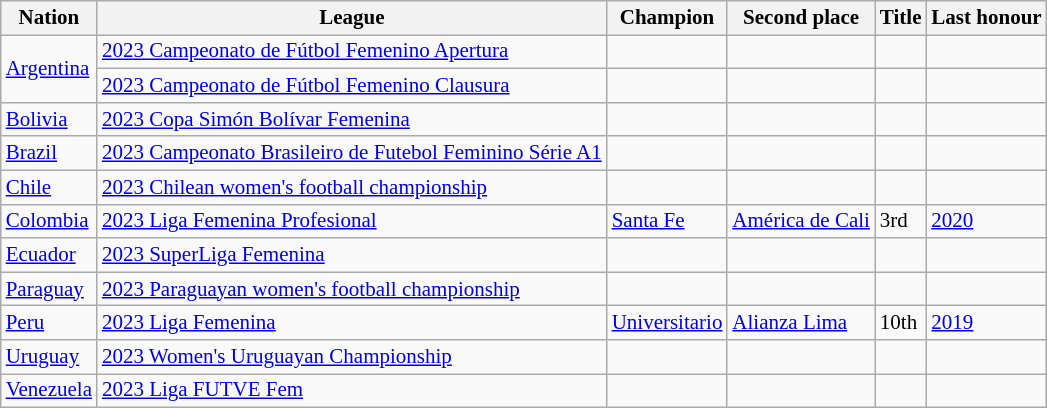<table class=wikitable style="font-size:14px">
<tr>
<th>Nation</th>
<th>League</th>
<th>Champion</th>
<th>Second place</th>
<th data-sort-type="number">Title</th>
<th>Last honour</th>
</tr>
<tr>
<td rowspan=2> <a href='#'>Argentina</a></td>
<td><a href='#'>2023 Campeonato de Fútbol Femenino Apertura</a></td>
<td></td>
<td></td>
<td></td>
<td></td>
</tr>
<tr>
<td><a href='#'>2023 Campeonato de Fútbol Femenino Clausura</a></td>
<td></td>
<td></td>
<td></td>
<td></td>
</tr>
<tr>
<td> <a href='#'>Bolivia</a></td>
<td><a href='#'>2023 Copa Simón Bolívar Femenina</a></td>
<td></td>
<td></td>
<td></td>
<td></td>
</tr>
<tr>
<td> <a href='#'>Brazil</a></td>
<td><a href='#'>2023 Campeonato Brasileiro de Futebol Feminino Série A1</a></td>
<td></td>
<td></td>
<td></td>
<td></td>
</tr>
<tr>
<td> <a href='#'>Chile</a></td>
<td><a href='#'>2023 Chilean women's football championship</a></td>
<td></td>
<td></td>
<td></td>
<td></td>
</tr>
<tr>
<td> <a href='#'>Colombia</a></td>
<td><a href='#'>2023 Liga Femenina Profesional</a></td>
<td><a href='#'>Santa Fe</a></td>
<td><a href='#'>América de Cali</a></td>
<td>3rd</td>
<td><a href='#'>2020</a></td>
</tr>
<tr>
<td> <a href='#'>Ecuador</a></td>
<td><a href='#'>2023 SuperLiga Femenina</a></td>
<td></td>
<td></td>
<td></td>
<td></td>
</tr>
<tr>
<td> <a href='#'>Paraguay</a></td>
<td><a href='#'>2023 Paraguayan women's football championship</a></td>
<td></td>
<td></td>
<td></td>
<td></td>
</tr>
<tr>
<td> <a href='#'>Peru</a></td>
<td><a href='#'>2023 Liga Femenina</a></td>
<td><a href='#'>Universitario</a></td>
<td><a href='#'>Alianza Lima</a></td>
<td>10th</td>
<td><a href='#'>2019</a></td>
</tr>
<tr>
<td> <a href='#'>Uruguay</a></td>
<td><a href='#'>2023 Women's Uruguayan Championship</a></td>
<td></td>
<td></td>
<td></td>
<td></td>
</tr>
<tr>
<td> <a href='#'>Venezuela</a></td>
<td><a href='#'>2023 Liga FUTVE Fem</a></td>
<td></td>
<td></td>
<td></td>
<td></td>
</tr>
</table>
